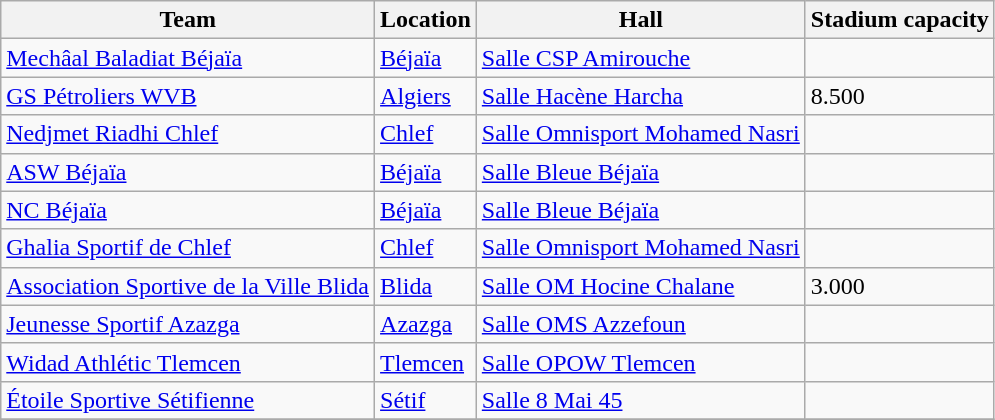<table class="wikitable sortable" style="text-align: left;">
<tr>
<th>Team</th>
<th>Location</th>
<th>Hall</th>
<th>Stadium capacity</th>
</tr>
<tr>
<td><a href='#'>Mechâal Baladiat Béjaïa</a></td>
<td><a href='#'>Béjaïa</a></td>
<td><a href='#'>Salle CSP Amirouche</a></td>
<td></td>
</tr>
<tr>
<td><a href='#'>GS Pétroliers WVB</a></td>
<td><a href='#'>Algiers</a></td>
<td><a href='#'>Salle Hacène Harcha</a></td>
<td>8.500</td>
</tr>
<tr>
<td><a href='#'>Nedjmet Riadhi Chlef</a></td>
<td><a href='#'>Chlef</a></td>
<td><a href='#'>Salle Omnisport Mohamed Nasri</a></td>
<td></td>
</tr>
<tr>
<td><a href='#'>ASW Béjaïa</a></td>
<td><a href='#'>Béjaïa</a></td>
<td><a href='#'>Salle Bleue Béjaïa</a></td>
<td></td>
</tr>
<tr>
<td><a href='#'>NC Béjaïa</a></td>
<td><a href='#'>Béjaïa</a></td>
<td><a href='#'>Salle Bleue Béjaïa</a></td>
<td></td>
</tr>
<tr>
<td><a href='#'>Ghalia Sportif de Chlef</a></td>
<td><a href='#'>Chlef</a></td>
<td><a href='#'>Salle Omnisport Mohamed Nasri</a></td>
<td></td>
</tr>
<tr>
<td><a href='#'>Association Sportive de la Ville Blida</a></td>
<td><a href='#'>Blida</a></td>
<td><a href='#'>Salle OM Hocine Chalane</a></td>
<td>3.000</td>
</tr>
<tr>
<td><a href='#'>Jeunesse Sportif Azazga</a></td>
<td><a href='#'>Azazga</a></td>
<td><a href='#'>Salle OMS Azzefoun</a></td>
<td></td>
</tr>
<tr>
<td><a href='#'>Widad Athlétic Tlemcen</a></td>
<td><a href='#'>Tlemcen</a></td>
<td><a href='#'>Salle OPOW Tlemcen</a></td>
<td></td>
</tr>
<tr>
<td><a href='#'>Étoile Sportive Sétifienne</a></td>
<td><a href='#'>Sétif</a></td>
<td><a href='#'>Salle 8 Mai 45</a></td>
<td></td>
</tr>
<tr>
</tr>
</table>
